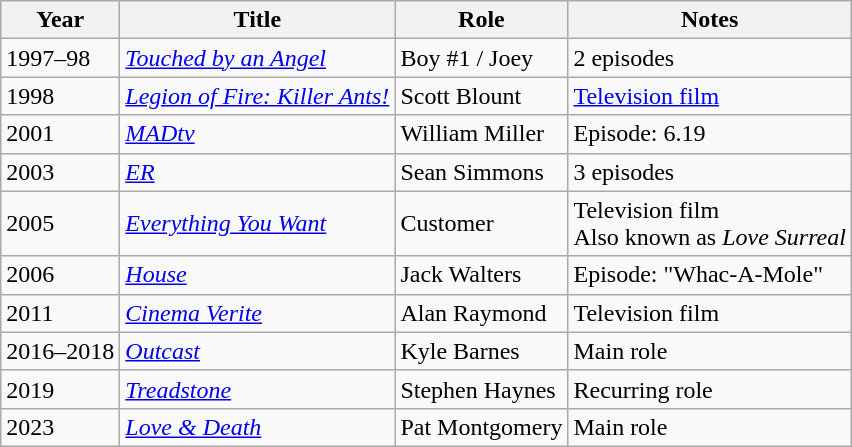<table class="wikitable sortable">
<tr>
<th>Year</th>
<th>Title</th>
<th>Role</th>
<th>Notes</th>
</tr>
<tr>
<td>1997–98</td>
<td><em><a href='#'>Touched by an Angel</a></em></td>
<td>Boy #1 / Joey</td>
<td>2 episodes</td>
</tr>
<tr>
<td>1998</td>
<td><em><a href='#'>Legion of Fire: Killer Ants!</a></em></td>
<td>Scott Blount</td>
<td><a href='#'>Television film</a></td>
</tr>
<tr>
<td>2001</td>
<td><em><a href='#'>MADtv</a></em></td>
<td>William Miller</td>
<td>Episode: 6.19</td>
</tr>
<tr>
<td>2003</td>
<td><em><a href='#'>ER</a></em></td>
<td>Sean Simmons</td>
<td>3 episodes</td>
</tr>
<tr>
<td>2005</td>
<td><em><a href='#'>Everything You Want</a></em></td>
<td>Customer</td>
<td>Television film<br>Also known as <em>Love Surreal</em></td>
</tr>
<tr>
<td>2006</td>
<td><em><a href='#'>House</a></em></td>
<td>Jack Walters</td>
<td>Episode: "Whac-A-Mole"</td>
</tr>
<tr>
<td>2011</td>
<td><em><a href='#'>Cinema Verite</a></em></td>
<td>Alan Raymond</td>
<td>Television film</td>
</tr>
<tr>
<td>2016–2018</td>
<td><em><a href='#'>Outcast</a></em></td>
<td>Kyle Barnes</td>
<td>Main role</td>
</tr>
<tr>
<td>2019</td>
<td><em><a href='#'>Treadstone</a></em></td>
<td>Stephen Haynes</td>
<td>Recurring role</td>
</tr>
<tr>
<td>2023</td>
<td><em><a href='#'>Love & Death</a></em></td>
<td>Pat Montgomery</td>
<td>Main role</td>
</tr>
</table>
